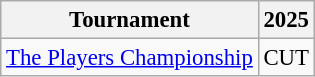<table class="wikitable" style="font-size:95%;text-align:center;">
<tr>
<th>Tournament</th>
<th>2025</th>
</tr>
<tr>
<td align=left><a href='#'>The Players Championship</a></td>
<td>CUT</td>
</tr>
</table>
